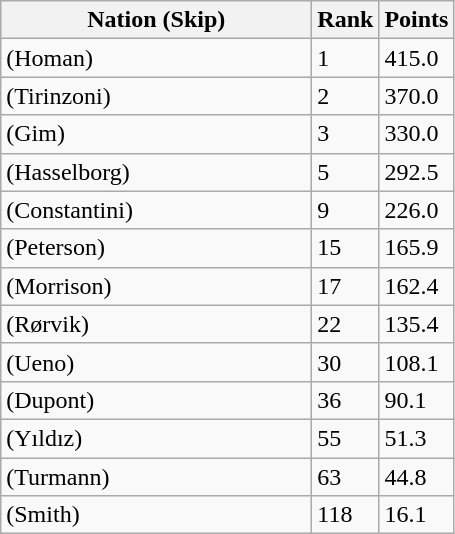<table class="wikitable">
<tr>
<th width=200>Nation (Skip)</th>
<th width=15>Rank</th>
<th width=15>Points</th>
</tr>
<tr>
<td> (Homan)</td>
<td>1</td>
<td>415.0</td>
</tr>
<tr>
<td> (Tirinzoni)</td>
<td>2</td>
<td>370.0</td>
</tr>
<tr>
<td> (Gim)</td>
<td>3</td>
<td>330.0</td>
</tr>
<tr>
<td> (Hasselborg)</td>
<td>5</td>
<td>292.5</td>
</tr>
<tr>
<td> (Constantini)</td>
<td>9</td>
<td>226.0</td>
</tr>
<tr>
<td> (Peterson)</td>
<td>15</td>
<td>165.9</td>
</tr>
<tr>
<td> (Morrison)</td>
<td>17</td>
<td>162.4</td>
</tr>
<tr>
<td> (Rørvik)</td>
<td>22</td>
<td>135.4</td>
</tr>
<tr>
<td> (Ueno)</td>
<td>30</td>
<td>108.1</td>
</tr>
<tr>
<td> (Dupont)</td>
<td>36</td>
<td>90.1</td>
</tr>
<tr>
<td> (Yıldız)</td>
<td>55</td>
<td>51.3</td>
</tr>
<tr>
<td> (Turmann)</td>
<td>63</td>
<td>44.8</td>
</tr>
<tr>
<td> (Smith)</td>
<td>118</td>
<td>16.1</td>
</tr>
</table>
